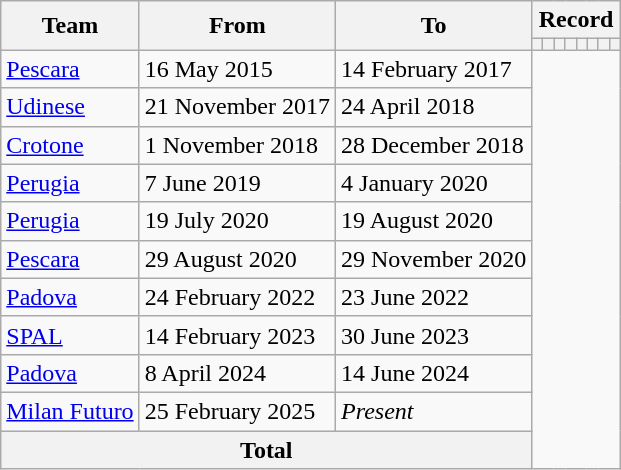<table class=wikitable style="text-align: center">
<tr>
<th rowspan="2">Team</th>
<th rowspan="2">From</th>
<th rowspan="2">To</th>
<th colspan="8">Record</th>
</tr>
<tr>
<th></th>
<th></th>
<th></th>
<th></th>
<th></th>
<th></th>
<th></th>
<th></th>
</tr>
<tr>
<td align=left><a href='#'>Pescara</a></td>
<td align=left>16 May 2015</td>
<td align=left>14 February 2017<br></td>
</tr>
<tr>
<td align=left><a href='#'>Udinese</a></td>
<td align=left>21 November 2017</td>
<td align=left>24 April 2018<br></td>
</tr>
<tr>
<td align=left><a href='#'>Crotone</a></td>
<td align=left>1 November 2018</td>
<td align=left>28 December 2018<br></td>
</tr>
<tr>
<td align=left><a href='#'>Perugia</a></td>
<td align=left>7 June 2019</td>
<td align=left>4 January 2020<br></td>
</tr>
<tr>
<td align=left><a href='#'>Perugia</a></td>
<td align=left>19 July 2020</td>
<td align=left>19 August 2020<br></td>
</tr>
<tr>
<td align=left><a href='#'>Pescara</a></td>
<td align=left>29 August 2020</td>
<td align=left>29 November 2020<br></td>
</tr>
<tr>
<td align=left><a href='#'>Padova</a></td>
<td align=left>24 February 2022</td>
<td align=left>23 June 2022<br></td>
</tr>
<tr>
<td align=left><a href='#'>SPAL</a></td>
<td align=left>14 February 2023</td>
<td align=left>30 June 2023<br></td>
</tr>
<tr>
<td align=left><a href='#'>Padova</a></td>
<td align=left>8 April 2024</td>
<td align=left>14 June 2024<br></td>
</tr>
<tr>
<td align=left><a href='#'>Milan Futuro</a></td>
<td align=left>25 February 2025</td>
<td align=left><em>Present</em><br></td>
</tr>
<tr>
<th colspan=3>Total<br></th>
</tr>
</table>
